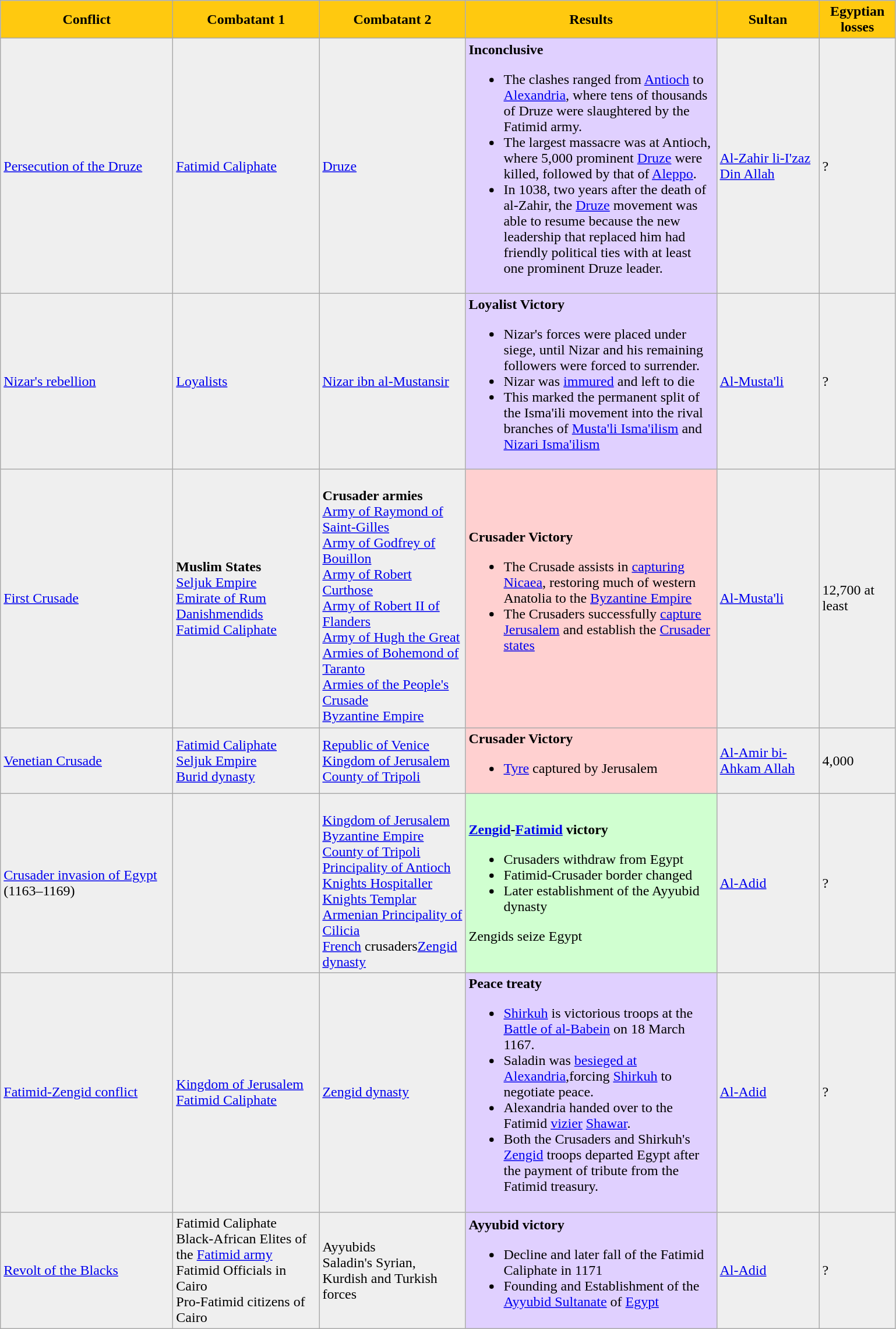<table class="wikitable">
<tr>
<th rowspan="1" style="background:#FFC90F" width="190px"><span>Conflict</span></th>
<th rowspan="1" style="background:#FFC90F" width="160px"><span>Combatant 1</span></th>
<th rowspan="1" style="background:#FFC90F" width="160px"><span>Combatant 2</span></th>
<th rowspan="1" style="background:#FFC90F" width="280px"><span>Results</span></th>
<th rowspan="1" style="background:#FFC90F" width="110px"><span>Sultan</span></th>
<th rowspan="1" style="background:#FFC90F" width="80px"><span>Egyptian<br>losses</span></th>
</tr>
<tr>
<td style="background:#efefef"><a href='#'>Persecution of the Druze</a></td>
<td style="background:#efefef"><a href='#'>Fatimid Caliphate</a></td>
<td style="background:#efefef"><a href='#'>Druze</a></td>
<td style="background:#E0D0FF"><strong>Inconclusive</strong><br><ul><li>The clashes ranged from <a href='#'>Antioch</a> to <a href='#'>Alexandria</a>, where tens of thousands of Druze were slaughtered by the Fatimid army.</li><li>The largest massacre was at Antioch, where 5,000 prominent <a href='#'>Druze</a> were killed, followed by that of <a href='#'>Aleppo</a>.</li><li>In 1038, two years after the death of al-Zahir, the <a href='#'>Druze</a> movement was able to resume because the new leadership that replaced him had friendly political ties with at least one prominent Druze leader.</li></ul></td>
<td style="background:#efefef"><a href='#'>Al-Zahir li-I'zaz Din Allah</a></td>
<td style="background:#efefef">?</td>
</tr>
<tr>
<td style="background:#efefef"><a href='#'>Nizar's rebellion</a></td>
<td style="background:#efefef"><a href='#'>Loyalists</a></td>
<td style="background:#efefef"><a href='#'>Nizar ibn al-Mustansir</a></td>
<td style="background:#E0D0FF"><strong>Loyalist Victory</strong><br><ul><li>Nizar's forces were placed under siege, until Nizar and his remaining followers were forced to surrender.</li><li>Nizar was <a href='#'>immured</a> and left to die</li><li>This marked the permanent split of the Isma'ili movement into the rival branches of <a href='#'>Musta'li Isma'ilism</a> and <a href='#'>Nizari Isma'ilism</a></li></ul></td>
<td style="background:#efefef"><a href='#'>Al-Musta'li</a></td>
<td style="background:#efefef">?</td>
</tr>
<tr>
<td style="background:#efefef"><a href='#'>First Crusade</a></td>
<td style="background:#efefef"><strong>Muslim States</strong><br><a href='#'>Seljuk Empire</a><br><a href='#'>Emirate of Rum</a><br><a href='#'>Danishmendids</a><br><a href='#'>Fatimid Caliphate</a></td>
<td style="background:#efefef"><br><strong>Crusader armies</strong><br><a href='#'>Army of Raymond of Saint-Gilles</a><br><a href='#'>Army of Godfrey of Bouillon</a><br><a href='#'>Army of Robert Curthose</a><br><a href='#'>Army of Robert II of Flanders</a><br><a href='#'>Army of Hugh the Great</a><br><a href='#'>Armies of Bohemond of Taranto</a><br><a href='#'>Armies of the People's Crusade</a><br><a href='#'>Byzantine Empire</a></td>
<td style="background:#FFD0D0"><strong>Crusader Victory</strong><br><ul><li>The Crusade assists in <a href='#'>capturing Nicaea</a>, restoring much of western Anatolia to the <a href='#'>Byzantine Empire</a></li><li>The Crusaders successfully <a href='#'>capture Jerusalem</a> and establish the <a href='#'>Crusader states</a></li></ul></td>
<td style="background:#efefef"><a href='#'>Al-Musta'li</a></td>
<td style="background:#efefef">12,700 at least</td>
</tr>
<tr>
<td style="background:#efefef"><a href='#'>Venetian Crusade</a></td>
<td style="background:#efefef"><a href='#'>Fatimid Caliphate</a><br><a href='#'>Seljuk Empire</a><br><a href='#'>Burid dynasty</a></td>
<td style="background:#efefef"><a href='#'>Republic of Venice</a><br><a href='#'>Kingdom of Jerusalem</a><br><a href='#'>County of Tripoli</a></td>
<td style="background:#FFD0D0"><strong>Crusader Victory</strong><br><ul><li><a href='#'>Tyre</a> captured by Jerusalem</li></ul></td>
<td style="background:#efefef"><a href='#'>Al-Amir bi-Ahkam Allah</a></td>
<td style="background:#efefef">4,000</td>
</tr>
<tr>
<td style="background:#efefef"><a href='#'>Crusader invasion of Egypt</a> (1163–1169)</td>
<td style="background:#efefef"><br></td>
<td style="background:#efefef"><br> <a href='#'>Kingdom of Jerusalem</a><br> <a href='#'>Byzantine Empire</a><br> <a href='#'>County of Tripoli</a><br> <a href='#'>Principality of Antioch</a><br> <a href='#'>Knights Hospitaller</a><br> <a href='#'>Knights Templar</a><br> <a href='#'>Armenian Principality of Cilicia</a><br> <a href='#'>French</a> crusaders<a href='#'>Zengid dynasty</a></td>
<td style="background:#D0FFD0"><strong><a href='#'>Zengid</a>-<a href='#'>Fatimid</a> victory</strong><br><ul><li>Crusaders withdraw from Egypt</li><li>Fatimid-Crusader border changed</li><li>Later establishment of the Ayyubid dynasty</li></ul>Zengids seize Egypt</td>
<td style="background:#efefef"><a href='#'>Al-Adid</a></td>
<td style="background:#efefef">?</td>
</tr>
<tr>
<td style="background:#efefef"><a href='#'>Fatimid-Zengid conflict</a></td>
<td style="background:#efefef"><a href='#'>Kingdom of Jerusalem</a><br><a href='#'>Fatimid Caliphate</a></td>
<td style="background:#efefef"><a href='#'>Zengid dynasty</a></td>
<td style="background:#E0D0FF"><strong>Peace treaty</strong><br><ul><li><a href='#'>Shirkuh</a> is victorious troops at the <a href='#'>Battle of al-Babein</a> on 18 March 1167.</li><li>Saladin was <a href='#'>besieged at Alexandria</a>,forcing <a href='#'>Shirkuh</a> to negotiate peace.</li><li>Alexandria handed over to the Fatimid <a href='#'>vizier</a> <a href='#'>Shawar</a>.</li><li>Both the Crusaders and Shirkuh's <a href='#'>Zengid</a> troops departed Egypt after the payment of tribute from the Fatimid treasury.</li></ul></td>
<td style="background:#efefef"><a href='#'>Al-Adid</a></td>
<td style="background:#efefef">?</td>
</tr>
<tr>
<td style="background:#efefef"><a href='#'>Revolt of the Blacks</a></td>
<td style="background:#efefef">Fatimid Caliphate<br>Black-African Elites of the <a href='#'>Fatimid army</a><br>Fatimid Officials in Cairo<br>Pro-Fatimid citizens of Cairo</td>
<td style="background:#efefef">Ayyubids<br>Saladin's Syrian, Kurdish and Turkish forces</td>
<td style="background:#E0D0FF"><strong>Ayyubid victory</strong><br><ul><li>Decline and later fall of the Fatimid Caliphate in 1171</li><li>Founding and Establishment of the <a href='#'>Ayyubid Sultanate</a> of <a href='#'>Egypt</a></li></ul></td>
<td style="background:#efefef"><a href='#'>Al-Adid</a></td>
<td style="background:#efefef">?</td>
</tr>
</table>
